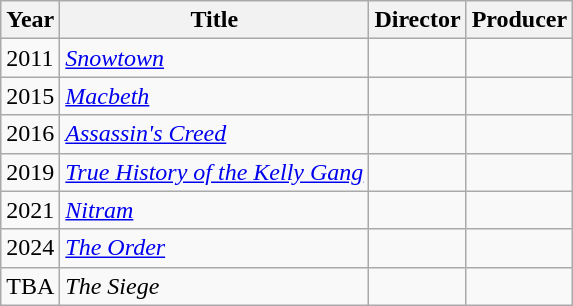<table class="wikitable">
<tr>
<th>Year</th>
<th>Title</th>
<th>Director</th>
<th>Producer</th>
</tr>
<tr>
<td>2011</td>
<td><em><a href='#'>Snowtown</a></em></td>
<td></td>
<td></td>
</tr>
<tr>
<td>2015</td>
<td><em><a href='#'>Macbeth</a></em></td>
<td></td>
<td></td>
</tr>
<tr>
<td>2016</td>
<td><em><a href='#'>Assassin's Creed</a></em></td>
<td></td>
<td></td>
</tr>
<tr>
<td>2019</td>
<td><em><a href='#'>True History of the Kelly Gang</a></em></td>
<td></td>
<td></td>
</tr>
<tr>
<td>2021</td>
<td><em><a href='#'>Nitram</a></em></td>
<td></td>
<td></td>
</tr>
<tr>
<td>2024</td>
<td><em><a href='#'>The Order</a></em></td>
<td></td>
<td></td>
</tr>
<tr>
<td>TBA</td>
<td><em>The Siege</em></td>
<td></td>
<td></td>
</tr>
</table>
